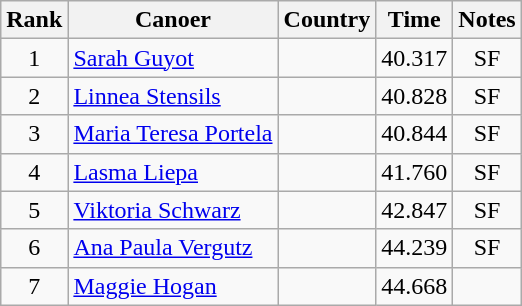<table class="wikitable" style="text-align:center;">
<tr>
<th>Rank</th>
<th>Canoer</th>
<th>Country</th>
<th>Time</th>
<th>Notes</th>
</tr>
<tr>
<td>1</td>
<td align=left><a href='#'>Sarah Guyot</a></td>
<td align=left></td>
<td>40.317</td>
<td>SF</td>
</tr>
<tr>
<td>2</td>
<td align=left><a href='#'>Linnea Stensils</a></td>
<td align=left></td>
<td>40.828</td>
<td>SF</td>
</tr>
<tr>
<td>3</td>
<td align=left><a href='#'>Maria Teresa Portela</a></td>
<td align=left></td>
<td>40.844</td>
<td>SF</td>
</tr>
<tr>
<td>4</td>
<td align=left><a href='#'>Lasma Liepa</a></td>
<td align=left></td>
<td>41.760</td>
<td>SF</td>
</tr>
<tr>
<td>5</td>
<td align=left><a href='#'>Viktoria Schwarz</a></td>
<td align=left></td>
<td>42.847</td>
<td>SF</td>
</tr>
<tr>
<td>6</td>
<td align=left><a href='#'>Ana Paula Vergutz</a></td>
<td align=left></td>
<td>44.239</td>
<td>SF</td>
</tr>
<tr>
<td>7</td>
<td align=left><a href='#'>Maggie Hogan</a></td>
<td align=left></td>
<td>44.668</td>
<td></td>
</tr>
</table>
